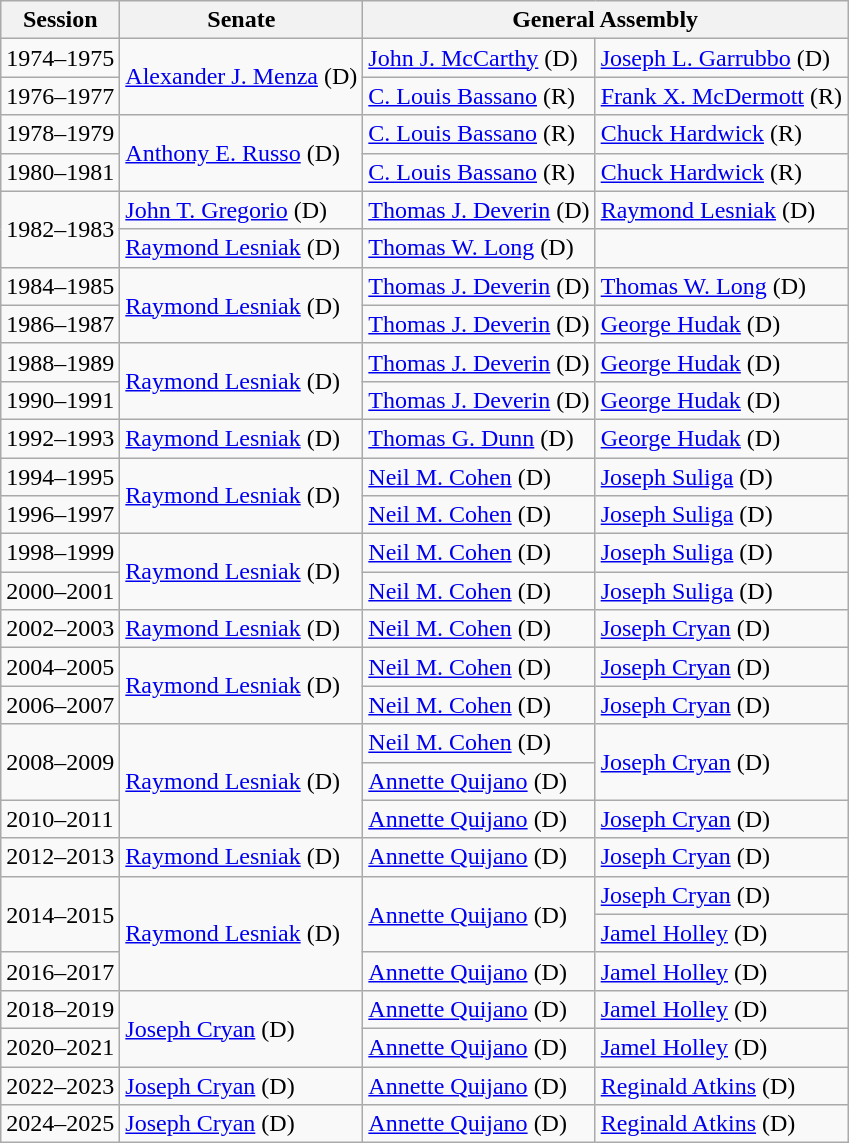<table class="wikitable">
<tr>
<th>Session</th>
<th>Senate</th>
<th colspan=2>General Assembly</th>
</tr>
<tr>
<td>1974–1975</td>
<td rowspan=2 ><a href='#'>Alexander J. Menza</a> (D)</td>
<td><a href='#'>John J. McCarthy</a> (D)</td>
<td><a href='#'>Joseph L. Garrubbo</a> (D)</td>
</tr>
<tr>
<td>1976–1977</td>
<td><a href='#'>C. Louis Bassano</a> (R)</td>
<td><a href='#'>Frank X. McDermott</a> (R)</td>
</tr>
<tr>
<td>1978–1979</td>
<td rowspan=2 ><a href='#'>Anthony E. Russo</a> (D)</td>
<td><a href='#'>C. Louis Bassano</a> (R)</td>
<td><a href='#'>Chuck Hardwick</a> (R)</td>
</tr>
<tr>
<td>1980–1981</td>
<td><a href='#'>C. Louis Bassano</a> (R)</td>
<td><a href='#'>Chuck Hardwick</a> (R)</td>
</tr>
<tr>
<td rowspan=2>1982–1983</td>
<td><a href='#'>John T. Gregorio</a> (D)</td>
<td><a href='#'>Thomas J. Deverin</a> (D)</td>
<td><a href='#'>Raymond Lesniak</a> (D)</td>
</tr>
<tr>
<td><a href='#'>Raymond Lesniak</a> (D)</td>
<td><a href='#'>Thomas W. Long</a> (D)</td>
</tr>
<tr>
<td>1984–1985</td>
<td rowspan=2 ><a href='#'>Raymond Lesniak</a> (D)</td>
<td><a href='#'>Thomas J. Deverin</a> (D)</td>
<td><a href='#'>Thomas W. Long</a> (D)</td>
</tr>
<tr>
<td>1986–1987</td>
<td><a href='#'>Thomas J. Deverin</a> (D)</td>
<td><a href='#'>George Hudak</a> (D)</td>
</tr>
<tr>
<td>1988–1989</td>
<td !! ! rowspan=2 ><a href='#'>Raymond Lesniak</a> (D)</td>
<td><a href='#'>Thomas J. Deverin</a> (D)</td>
<td><a href='#'>George Hudak</a> (D)</td>
</tr>
<tr>
<td>1990–1991</td>
<td><a href='#'>Thomas J. Deverin</a> (D)</td>
<td><a href='#'>George Hudak</a> (D)</td>
</tr>
<tr>
<td>1992–1993</td>
<td><a href='#'>Raymond Lesniak</a> (D)</td>
<td><a href='#'>Thomas G. Dunn</a> (D)</td>
<td><a href='#'>George Hudak</a> (D)</td>
</tr>
<tr>
<td>1994–1995</td>
<td rowspan=2 ><a href='#'>Raymond Lesniak</a> (D)</td>
<td><a href='#'>Neil M. Cohen</a> (D)</td>
<td><a href='#'>Joseph Suliga</a> (D)</td>
</tr>
<tr>
<td>1996–1997</td>
<td><a href='#'>Neil M. Cohen</a> (D)</td>
<td><a href='#'>Joseph Suliga</a> (D)</td>
</tr>
<tr>
<td>1998–1999</td>
<td rowspan=2 ><a href='#'>Raymond Lesniak</a> (D)</td>
<td><a href='#'>Neil M. Cohen</a> (D)</td>
<td><a href='#'>Joseph Suliga</a> (D)</td>
</tr>
<tr>
<td>2000–2001</td>
<td><a href='#'>Neil M. Cohen</a> (D)</td>
<td><a href='#'>Joseph Suliga</a> (D)</td>
</tr>
<tr>
<td>2002–2003</td>
<td><a href='#'>Raymond Lesniak</a> (D)</td>
<td><a href='#'>Neil M. Cohen</a> (D)</td>
<td><a href='#'>Joseph Cryan</a> (D)</td>
</tr>
<tr>
<td>2004–2005</td>
<td !! ! rowspan=2 ><a href='#'>Raymond Lesniak</a> (D)</td>
<td><a href='#'>Neil M. Cohen</a> (D)</td>
<td><a href='#'>Joseph Cryan</a> (D)</td>
</tr>
<tr>
<td>2006–2007</td>
<td><a href='#'>Neil M. Cohen</a> (D)</td>
<td><a href='#'>Joseph Cryan</a> (D)</td>
</tr>
<tr>
<td rowspan=2>2008–2009</td>
<td rowspan=3 ><a href='#'>Raymond Lesniak</a> (D)</td>
<td><a href='#'>Neil M. Cohen</a> (D)</td>
<td rowspan=2 ><a href='#'>Joseph Cryan</a> (D)</td>
</tr>
<tr>
<td><a href='#'>Annette Quijano</a> (D)</td>
</tr>
<tr>
<td>2010–2011</td>
<td><a href='#'>Annette Quijano</a> (D)</td>
<td><a href='#'>Joseph Cryan</a> (D)</td>
</tr>
<tr>
<td>2012–2013</td>
<td><a href='#'>Raymond Lesniak</a> (D)</td>
<td><a href='#'>Annette Quijano</a> (D)</td>
<td><a href='#'>Joseph Cryan</a> (D)</td>
</tr>
<tr>
<td rowspan=2>2014–2015</td>
<td rowspan=3 ><a href='#'>Raymond Lesniak</a> (D)</td>
<td rowspan=2 ><a href='#'>Annette Quijano</a> (D)</td>
<td><a href='#'>Joseph Cryan</a> (D)</td>
</tr>
<tr>
<td><a href='#'>Jamel Holley</a> (D)</td>
</tr>
<tr>
<td>2016–2017</td>
<td><a href='#'>Annette Quijano</a> (D)</td>
<td><a href='#'>Jamel Holley</a> (D)</td>
</tr>
<tr>
<td>2018–2019</td>
<td rowspan=2 ><a href='#'>Joseph Cryan</a> (D)</td>
<td><a href='#'>Annette Quijano</a> (D)</td>
<td><a href='#'>Jamel Holley</a> (D)</td>
</tr>
<tr>
<td>2020–2021</td>
<td><a href='#'>Annette Quijano</a> (D)</td>
<td><a href='#'>Jamel Holley</a> (D)</td>
</tr>
<tr>
<td>2022–2023</td>
<td><a href='#'>Joseph Cryan</a> (D)</td>
<td><a href='#'>Annette Quijano</a> (D)</td>
<td><a href='#'>Reginald Atkins</a> (D)</td>
</tr>
<tr>
<td>2024–2025</td>
<td><a href='#'>Joseph Cryan</a> (D)</td>
<td><a href='#'>Annette Quijano</a> (D)</td>
<td><a href='#'>Reginald Atkins</a> (D)</td>
</tr>
</table>
